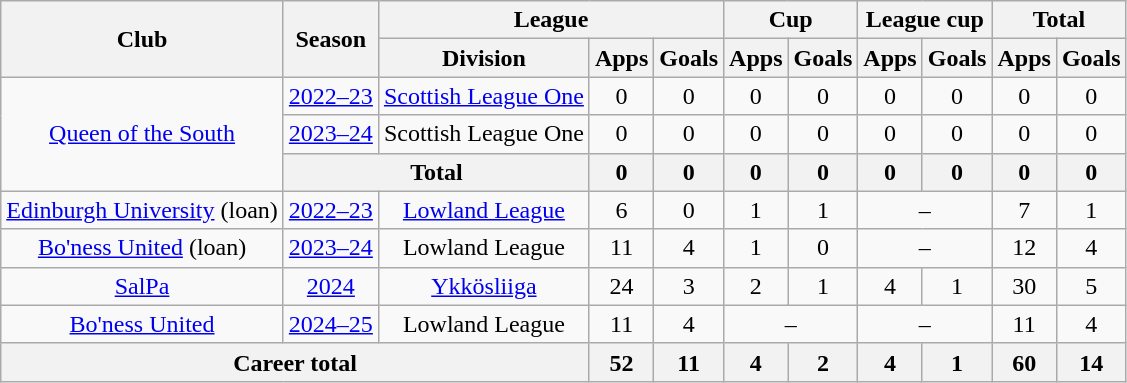<table class="wikitable" style="text-align:center">
<tr>
<th rowspan="2">Club</th>
<th rowspan="2">Season</th>
<th colspan="3">League</th>
<th colspan="2">Cup</th>
<th colspan="2">League cup</th>
<th colspan="2">Total</th>
</tr>
<tr>
<th>Division</th>
<th>Apps</th>
<th>Goals</th>
<th>Apps</th>
<th>Goals</th>
<th>Apps</th>
<th>Goals</th>
<th>Apps</th>
<th>Goals</th>
</tr>
<tr>
<td rowspan="3"><a href='#'>Queen of the South</a></td>
<td><a href='#'>2022–23</a></td>
<td><a href='#'>Scottish League One</a></td>
<td>0</td>
<td>0</td>
<td>0</td>
<td>0</td>
<td>0</td>
<td>0</td>
<td>0</td>
<td>0</td>
</tr>
<tr>
<td><a href='#'>2023–24</a></td>
<td>Scottish League One</td>
<td>0</td>
<td>0</td>
<td>0</td>
<td>0</td>
<td>0</td>
<td>0</td>
<td>0</td>
<td>0</td>
</tr>
<tr>
<th colspan="2">Total</th>
<th>0</th>
<th>0</th>
<th>0</th>
<th>0</th>
<th>0</th>
<th>0</th>
<th>0</th>
<th>0</th>
</tr>
<tr>
<td><a href='#'>Edinburgh University</a> (loan)</td>
<td><a href='#'>2022–23</a></td>
<td><a href='#'>Lowland League</a></td>
<td>6</td>
<td>0</td>
<td>1</td>
<td>1</td>
<td colspan=2>–</td>
<td>7</td>
<td>1</td>
</tr>
<tr>
<td><a href='#'>Bo'ness United</a> (loan)</td>
<td><a href='#'>2023–24</a></td>
<td>Lowland League</td>
<td>11</td>
<td>4</td>
<td>1</td>
<td>0</td>
<td colspan=2>–</td>
<td>12</td>
<td>4</td>
</tr>
<tr>
<td><a href='#'>SalPa</a></td>
<td><a href='#'>2024</a></td>
<td><a href='#'>Ykkösliiga</a></td>
<td>24</td>
<td>3</td>
<td>2</td>
<td>1</td>
<td>4</td>
<td>1</td>
<td>30</td>
<td>5</td>
</tr>
<tr>
<td><a href='#'>Bo'ness United</a></td>
<td><a href='#'>2024–25</a></td>
<td>Lowland League</td>
<td>11</td>
<td>4</td>
<td colspan=2>–</td>
<td colspan=2>–</td>
<td>11</td>
<td>4</td>
</tr>
<tr>
<th colspan="3">Career total</th>
<th>52</th>
<th>11</th>
<th>4</th>
<th>2</th>
<th>4</th>
<th>1</th>
<th>60</th>
<th>14</th>
</tr>
</table>
